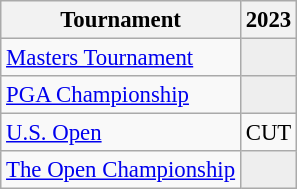<table class="wikitable" style="font-size:95%;text-align:center;">
<tr>
<th>Tournament</th>
<th>2023</th>
</tr>
<tr>
<td align=left><a href='#'>Masters Tournament</a></td>
<td style="background:#eeeeee;"></td>
</tr>
<tr>
<td align=left><a href='#'>PGA Championship</a></td>
<td style="background:#eeeeee;"></td>
</tr>
<tr>
<td align=left><a href='#'>U.S. Open</a></td>
<td>CUT</td>
</tr>
<tr>
<td align=left><a href='#'>The Open Championship</a></td>
<td style="background:#eeeeee;"></td>
</tr>
</table>
